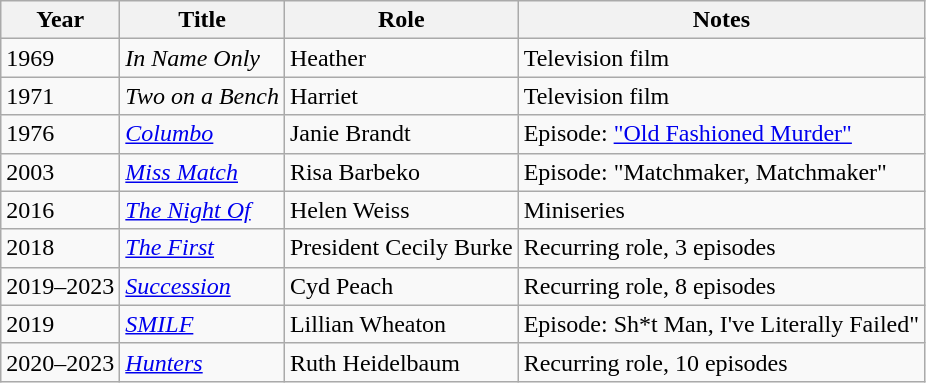<table class="wikitable sortable">
<tr>
<th>Year</th>
<th>Title</th>
<th>Role</th>
<th>Notes</th>
</tr>
<tr>
<td>1969</td>
<td><em>In Name Only</em></td>
<td>Heather</td>
<td>Television film</td>
</tr>
<tr>
<td>1971</td>
<td><em>Two on a Bench</em></td>
<td>Harriet</td>
<td>Television film</td>
</tr>
<tr>
<td>1976</td>
<td><em><a href='#'>Columbo</a></em></td>
<td>Janie Brandt</td>
<td>Episode: <a href='#'>"Old Fashioned Murder"</a></td>
</tr>
<tr>
<td>2003</td>
<td><em><a href='#'>Miss Match</a></em></td>
<td>Risa Barbeko</td>
<td>Episode: "Matchmaker, Matchmaker"</td>
</tr>
<tr>
<td>2016</td>
<td><em><a href='#'>The Night Of</a></em></td>
<td>Helen Weiss</td>
<td>Miniseries</td>
</tr>
<tr>
<td>2018</td>
<td><em><a href='#'>The First</a></em></td>
<td>President Cecily Burke</td>
<td>Recurring role, 3 episodes</td>
</tr>
<tr>
<td>2019–2023</td>
<td><em><a href='#'>Succession</a></em></td>
<td>Cyd Peach</td>
<td>Recurring role, 8 episodes</td>
</tr>
<tr>
<td>2019</td>
<td><em><a href='#'>SMILF</a></em></td>
<td>Lillian Wheaton</td>
<td>Episode: Sh*t Man, I've Literally Failed"</td>
</tr>
<tr>
<td>2020–2023</td>
<td><em><a href='#'>Hunters</a></em></td>
<td>Ruth Heidelbaum</td>
<td>Recurring role, 10 episodes</td>
</tr>
</table>
